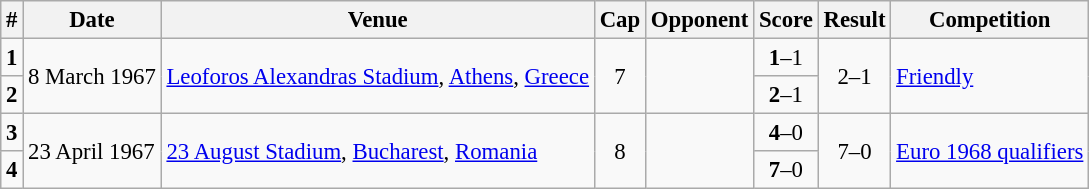<table class="wikitable" style="font-size:95%;">
<tr>
<th>#</th>
<th>Date</th>
<th>Venue</th>
<th>Cap</th>
<th>Opponent</th>
<th>Score</th>
<th>Result</th>
<th>Competition</th>
</tr>
<tr>
<td align="center"><strong>1</strong></td>
<td rowspan="2">8 March 1967</td>
<td rowspan="2"><a href='#'>Leoforos Alexandras Stadium</a>, <a href='#'>Athens</a>, <a href='#'>Greece</a></td>
<td rowspan="2" align=center>7</td>
<td rowspan="2"></td>
<td align="center"><strong>1</strong>–1</td>
<td rowspan="2" align="center">2–1</td>
<td rowspan="2"><a href='#'>Friendly</a></td>
</tr>
<tr>
<td align="center"><strong>2</strong></td>
<td align="center"><strong>2</strong>–1</td>
</tr>
<tr>
<td align="center"><strong>3</strong></td>
<td rowspan="2">23 April 1967</td>
<td rowspan="2"><a href='#'>23 August Stadium</a>, <a href='#'>Bucharest</a>, <a href='#'>Romania</a></td>
<td rowspan="2" align=center>8</td>
<td rowspan="2"></td>
<td align="center"><strong>4</strong>–0</td>
<td rowspan="2" align="center">7–0</td>
<td rowspan="2"><a href='#'>Euro 1968 qualifiers</a></td>
</tr>
<tr>
<td align="center"><strong>4</strong></td>
<td align="center"><strong>7</strong>–0</td>
</tr>
</table>
